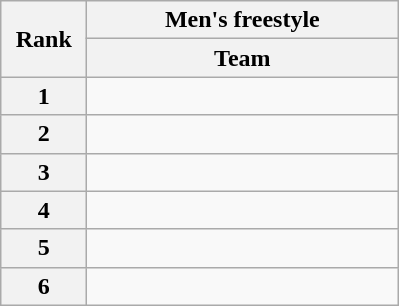<table class="wikitable" style="text-align:center;">
<tr>
<th width=50 rowspan="2">Rank</th>
<th colspan="2">Men's freestyle</th>
</tr>
<tr>
<th width=200>Team</th>
</tr>
<tr>
<th>1</th>
<td align=left></td>
</tr>
<tr>
<th>2</th>
<td align=left></td>
</tr>
<tr>
<th>3</th>
<td align=left></td>
</tr>
<tr>
<th>4</th>
<td align=left></td>
</tr>
<tr>
<th>5</th>
<td align=left></td>
</tr>
<tr>
<th>6</th>
<td align=left></td>
</tr>
</table>
